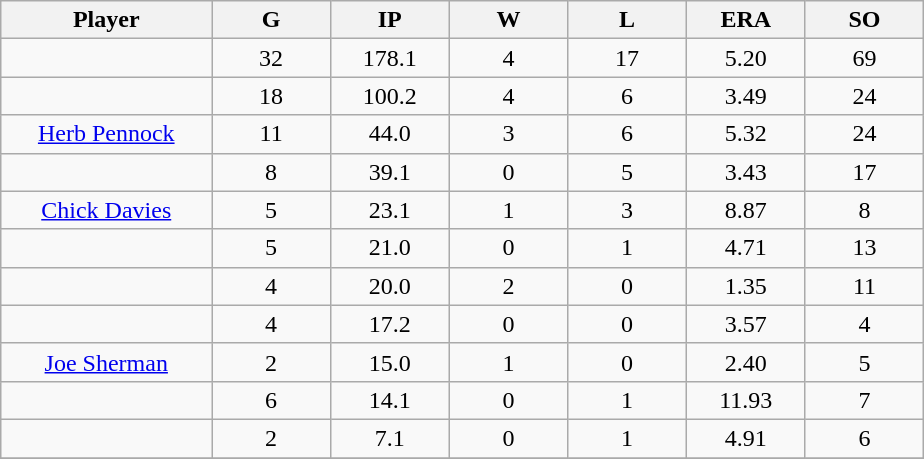<table class="wikitable sortable">
<tr>
<th bgcolor="#DDDDFF" width="16%">Player</th>
<th bgcolor="#DDDDFF" width="9%">G</th>
<th bgcolor="#DDDDFF" width="9%">IP</th>
<th bgcolor="#DDDDFF" width="9%">W</th>
<th bgcolor="#DDDDFF" width="9%">L</th>
<th bgcolor="#DDDDFF" width="9%">ERA</th>
<th bgcolor="#DDDDFF" width="9%">SO</th>
</tr>
<tr align="center">
<td></td>
<td>32</td>
<td>178.1</td>
<td>4</td>
<td>17</td>
<td>5.20</td>
<td>69</td>
</tr>
<tr align="center">
<td></td>
<td>18</td>
<td>100.2</td>
<td>4</td>
<td>6</td>
<td>3.49</td>
<td>24</td>
</tr>
<tr align="center">
<td><a href='#'>Herb Pennock</a></td>
<td>11</td>
<td>44.0</td>
<td>3</td>
<td>6</td>
<td>5.32</td>
<td>24</td>
</tr>
<tr align=center>
<td></td>
<td>8</td>
<td>39.1</td>
<td>0</td>
<td>5</td>
<td>3.43</td>
<td>17</td>
</tr>
<tr align="center">
<td><a href='#'>Chick Davies</a></td>
<td>5</td>
<td>23.1</td>
<td>1</td>
<td>3</td>
<td>8.87</td>
<td>8</td>
</tr>
<tr align=center>
<td></td>
<td>5</td>
<td>21.0</td>
<td>0</td>
<td>1</td>
<td>4.71</td>
<td>13</td>
</tr>
<tr align="center">
<td></td>
<td>4</td>
<td>20.0</td>
<td>2</td>
<td>0</td>
<td>1.35</td>
<td>11</td>
</tr>
<tr align="center">
<td></td>
<td>4</td>
<td>17.2</td>
<td>0</td>
<td>0</td>
<td>3.57</td>
<td>4</td>
</tr>
<tr align="center">
<td><a href='#'>Joe Sherman</a></td>
<td>2</td>
<td>15.0</td>
<td>1</td>
<td>0</td>
<td>2.40</td>
<td>5</td>
</tr>
<tr align=center>
<td></td>
<td>6</td>
<td>14.1</td>
<td>0</td>
<td>1</td>
<td>11.93</td>
<td>7</td>
</tr>
<tr align="center">
<td></td>
<td>2</td>
<td>7.1</td>
<td>0</td>
<td>1</td>
<td>4.91</td>
<td>6</td>
</tr>
<tr align="center">
</tr>
</table>
